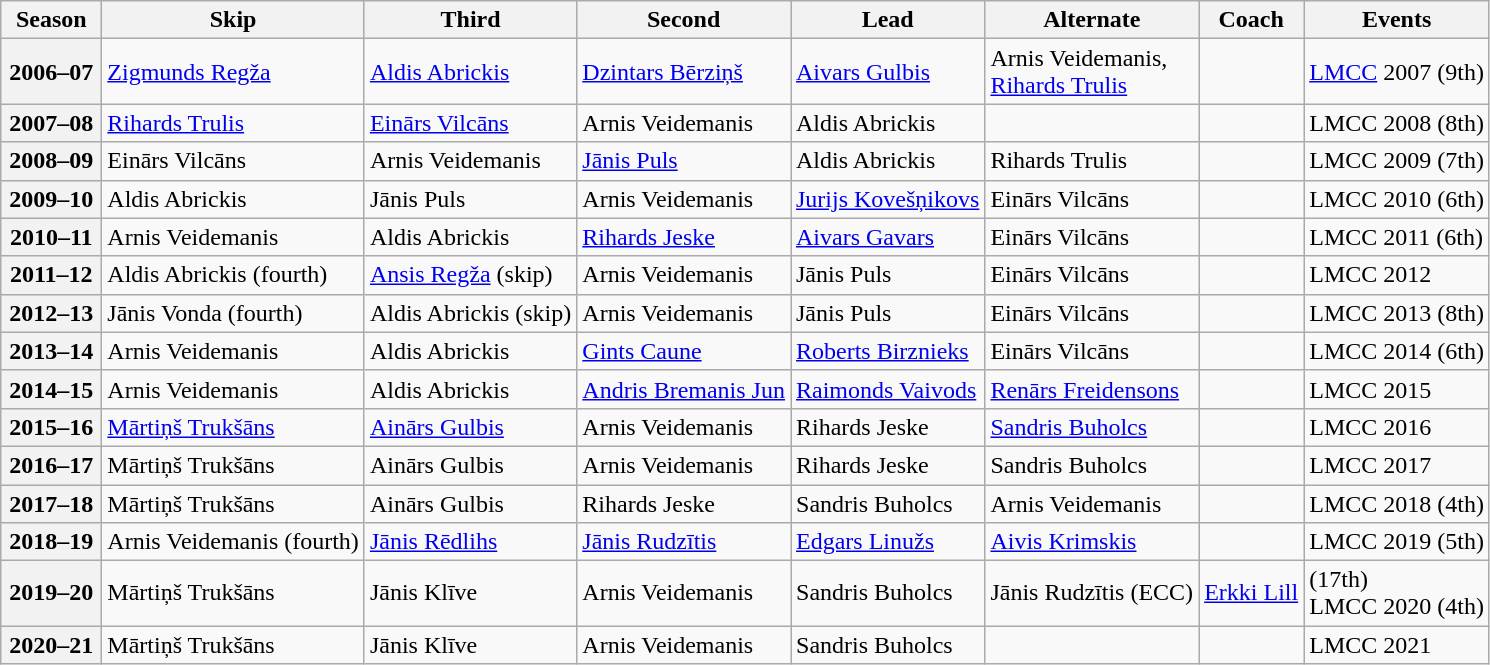<table class="wikitable">
<tr>
<th scope="col" width=60>Season</th>
<th scope="col">Skip</th>
<th scope="col">Third</th>
<th scope="col">Second</th>
<th scope="col">Lead</th>
<th scope="col">Alternate</th>
<th scope="col">Coach</th>
<th scope="col">Events</th>
</tr>
<tr>
<th scope="row">2006–07</th>
<td><a href='#'>Zigmunds Regža</a></td>
<td><a href='#'>Aldis Abrickis</a></td>
<td><a href='#'>Dzintars Bērziņš</a></td>
<td><a href='#'>Aivars Gulbis</a></td>
<td>Arnis Veidemanis,<br><a href='#'>Rihards Trulis</a></td>
<td></td>
<td><a href='#'>LMCC</a> 2007 (9th)</td>
</tr>
<tr>
<th scope="row">2007–08</th>
<td><a href='#'>Rihards Trulis</a></td>
<td><a href='#'>Einārs Vilcāns</a></td>
<td>Arnis Veidemanis</td>
<td>Aldis Abrickis</td>
<td></td>
<td></td>
<td>LMCC 2008 (8th)</td>
</tr>
<tr>
<th scope="row">2008–09</th>
<td>Einārs Vilcāns</td>
<td>Arnis Veidemanis</td>
<td><a href='#'>Jānis Puls</a></td>
<td>Aldis Abrickis</td>
<td>Rihards Trulis</td>
<td></td>
<td>LMCC 2009 (7th)</td>
</tr>
<tr>
<th scope="row">2009–10</th>
<td>Aldis Abrickis</td>
<td>Jānis Puls</td>
<td>Arnis Veidemanis</td>
<td><a href='#'>Jurijs Kovešņikovs</a></td>
<td>Einārs Vilcāns</td>
<td></td>
<td>LMCC 2010 (6th)</td>
</tr>
<tr>
<th scope="row">2010–11</th>
<td>Arnis Veidemanis</td>
<td>Aldis Abrickis</td>
<td><a href='#'>Rihards Jeske</a></td>
<td><a href='#'>Aivars Gavars</a></td>
<td>Einārs Vilcāns</td>
<td></td>
<td>LMCC 2011 (6th)</td>
</tr>
<tr>
<th scope="row">2011–12</th>
<td>Aldis Abrickis (fourth)</td>
<td><a href='#'>Ansis Regža</a> (skip)</td>
<td>Arnis Veidemanis</td>
<td>Jānis Puls</td>
<td>Einārs Vilcāns</td>
<td></td>
<td>LMCC 2012 </td>
</tr>
<tr>
<th scope="row">2012–13</th>
<td>Jānis Vonda (fourth)</td>
<td>Aldis Abrickis (skip)</td>
<td>Arnis Veidemanis</td>
<td>Jānis Puls</td>
<td>Einārs Vilcāns</td>
<td></td>
<td>LMCC 2013 (8th)</td>
</tr>
<tr>
<th scope="row">2013–14</th>
<td>Arnis Veidemanis</td>
<td>Aldis Abrickis</td>
<td><a href='#'>Gints Caune</a></td>
<td><a href='#'>Roberts Birznieks</a></td>
<td>Einārs Vilcāns</td>
<td></td>
<td>LMCC 2014 (6th)</td>
</tr>
<tr>
<th scope="row">2014–15</th>
<td>Arnis Veidemanis</td>
<td>Aldis Abrickis</td>
<td><a href='#'>Andris Bremanis Jun</a></td>
<td><a href='#'>Raimonds Vaivods</a></td>
<td><a href='#'>Renārs Freidensons</a></td>
<td></td>
<td>LMCC 2015 </td>
</tr>
<tr>
<th scope="row">2015–16</th>
<td><a href='#'>Mārtiņš Trukšāns</a></td>
<td><a href='#'>Ainārs Gulbis</a></td>
<td>Arnis Veidemanis</td>
<td>Rihards Jeske</td>
<td><a href='#'>Sandris Buholcs</a></td>
<td></td>
<td>LMCC 2016 </td>
</tr>
<tr>
<th scope="row">2016–17</th>
<td>Mārtiņš Trukšāns</td>
<td>Ainārs Gulbis</td>
<td>Arnis Veidemanis</td>
<td>Rihards Jeske</td>
<td>Sandris Buholcs</td>
<td></td>
<td>LMCC 2017 </td>
</tr>
<tr>
<th scope="row">2017–18</th>
<td>Mārtiņš Trukšāns</td>
<td>Ainārs Gulbis</td>
<td>Rihards Jeske</td>
<td>Sandris Buholcs</td>
<td>Arnis Veidemanis</td>
<td></td>
<td>LMCC 2018 (4th)</td>
</tr>
<tr>
<th scope="row">2018–19</th>
<td>Arnis Veidemanis (fourth)</td>
<td><a href='#'>Jānis Rēdlihs</a></td>
<td><a href='#'>Jānis Rudzītis</a></td>
<td><a href='#'>Edgars Linužs</a></td>
<td><a href='#'>Aivis Krimskis</a></td>
<td></td>
<td>LMCC 2019 (5th)</td>
</tr>
<tr>
<th scope="row">2019–20</th>
<td>Mārtiņš Trukšāns</td>
<td>Jānis Klīve</td>
<td>Arnis Veidemanis</td>
<td>Sandris Buholcs</td>
<td>Jānis Rudzītis (ECC)</td>
<td><a href='#'>Erkki Lill</a></td>
<td> (17th)<br>LMCC 2020 (4th)</td>
</tr>
<tr>
<th scope="row">2020–21</th>
<td>Mārtiņš Trukšāns</td>
<td>Jānis Klīve</td>
<td>Arnis Veidemanis</td>
<td>Sandris Buholcs</td>
<td></td>
<td></td>
<td>LMCC 2021 </td>
</tr>
</table>
